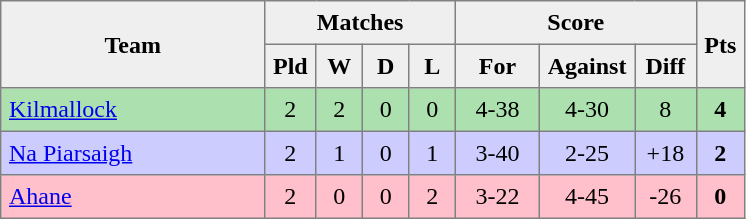<table style=border-collapse:collapse border=1 cellspacing=0 cellpadding=5>
<tr align=center bgcolor=#efefef>
<th rowspan=2 width=165>Team</th>
<th colspan=4>Matches</th>
<th colspan=3>Score</th>
<th rowspan=2width=20>Pts</th>
</tr>
<tr align=center bgcolor=#efefef>
<th width=20>Pld</th>
<th width=20>W</th>
<th width=20>D</th>
<th width=20>L</th>
<th width=45>For</th>
<th width=45>Against</th>
<th width=30>Diff</th>
</tr>
<tr align=center style="background:#ACE1AF;">
<td style="text-align:left;"><a href='#'>Kilmallock</a></td>
<td>2</td>
<td>2</td>
<td>0</td>
<td>0</td>
<td>4-38</td>
<td>4-30</td>
<td>8</td>
<td><strong>4</strong></td>
</tr>
<tr align=center style="background:#ccccff;">
<td style="text-align:left;"><a href='#'>Na Piarsaigh</a></td>
<td>2</td>
<td>1</td>
<td>0</td>
<td>1</td>
<td>3-40</td>
<td>2-25</td>
<td>+18</td>
<td><strong>2</strong></td>
</tr>
<tr align=center style="background:#FFC0CB;">
<td style="text-align:left;"><a href='#'>Ahane</a></td>
<td>2</td>
<td>0</td>
<td>0</td>
<td>2</td>
<td>3-22</td>
<td>4-45</td>
<td>-26</td>
<td><strong>0</strong></td>
</tr>
</table>
